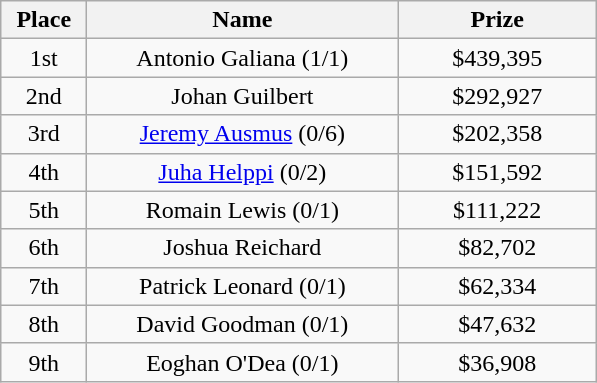<table class="wikitable">
<tr>
<th width="50">Place</th>
<th width="200">Name</th>
<th width="125">Prize</th>
</tr>
<tr>
<td align=center>1st</td>
<td align=center> Antonio Galiana (1/1)</td>
<td align=center>$439,395</td>
</tr>
<tr>
<td align=center>2nd</td>
<td align=center> Johan Guilbert</td>
<td align=center>$292,927</td>
</tr>
<tr>
<td align=center>3rd</td>
<td align=center> <a href='#'>Jeremy Ausmus</a> (0/6)</td>
<td align=center>$202,358</td>
</tr>
<tr>
<td align=center>4th</td>
<td align=center> <a href='#'>Juha Helppi</a> (0/2)</td>
<td align=center>$151,592</td>
</tr>
<tr>
<td align=center>5th</td>
<td align=center> Romain Lewis (0/1)</td>
<td align=center>$111,222</td>
</tr>
<tr>
<td align=center>6th</td>
<td align=center> Joshua Reichard</td>
<td align=center>$82,702</td>
</tr>
<tr>
<td align=center>7th</td>
<td align=center> Patrick Leonard (0/1)</td>
<td align=center>$62,334</td>
</tr>
<tr>
<td align=center>8th</td>
<td align=center> David Goodman (0/1)</td>
<td align=center>$47,632</td>
</tr>
<tr>
<td align=center>9th</td>
<td align=center> Eoghan O'Dea (0/1)</td>
<td align=center>$36,908</td>
</tr>
</table>
